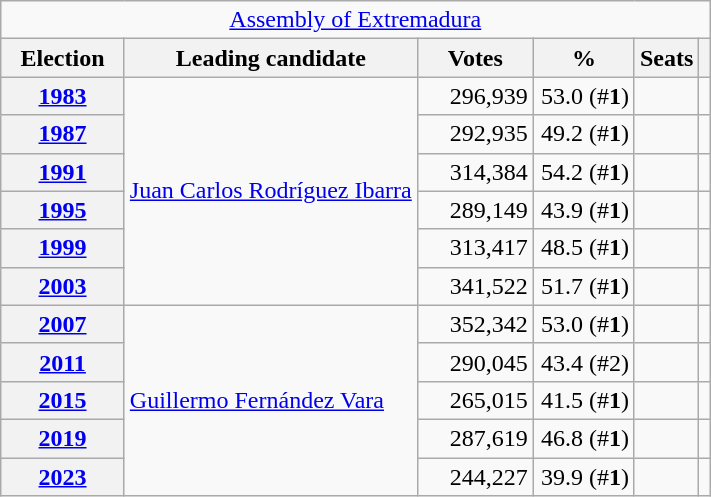<table class="wikitable" style="text-align:right;">
<tr>
<td colspan="8" align="center"><a href='#'>Assembly of Extremadura</a></td>
</tr>
<tr>
<th style="width:75px;">Election</th>
<th>Leading candidate</th>
<th style="width:70px;">Votes</th>
<th style="width:60px;">%</th>
<th>Seats</th>
<th></th>
</tr>
<tr>
<th><a href='#'>1983</a></th>
<td rowspan="6" style="text-align:left;"><a href='#'>Juan Carlos Rodríguez Ibarra</a></td>
<td>296,939</td>
<td>53.0 (#<strong>1</strong>)</td>
<td></td>
<td></td>
</tr>
<tr>
<th><a href='#'>1987</a></th>
<td>292,935</td>
<td>49.2 (#<strong>1</strong>)</td>
<td></td>
<td></td>
</tr>
<tr>
<th><a href='#'>1991</a></th>
<td>314,384</td>
<td>54.2 (#<strong>1</strong>)</td>
<td></td>
<td></td>
</tr>
<tr>
<th><a href='#'>1995</a></th>
<td>289,149</td>
<td>43.9 (#<strong>1</strong>)</td>
<td></td>
<td></td>
</tr>
<tr>
<th><a href='#'>1999</a></th>
<td>313,417</td>
<td>48.5 (#<strong>1</strong>)</td>
<td></td>
<td></td>
</tr>
<tr>
<th><a href='#'>2003</a></th>
<td>341,522</td>
<td>51.7 (#<strong>1</strong>)</td>
<td></td>
<td></td>
</tr>
<tr>
<th><a href='#'>2007</a></th>
<td rowspan="5" style="text-align:left;"><a href='#'>Guillermo Fernández Vara</a></td>
<td>352,342</td>
<td>53.0 (#<strong>1</strong>)</td>
<td></td>
<td></td>
</tr>
<tr>
<th><a href='#'>2011</a></th>
<td>290,045</td>
<td>43.4 (#2)</td>
<td></td>
<td></td>
</tr>
<tr>
<th><a href='#'>2015</a></th>
<td>265,015</td>
<td>41.5 (#<strong>1</strong>)</td>
<td></td>
<td></td>
</tr>
<tr>
<th><a href='#'>2019</a></th>
<td>287,619</td>
<td>46.8 (#<strong>1</strong>)</td>
<td></td>
<td></td>
</tr>
<tr>
<th><a href='#'>2023</a></th>
<td>244,227</td>
<td>39.9 (#<strong>1</strong>)</td>
<td></td>
<td></td>
</tr>
</table>
